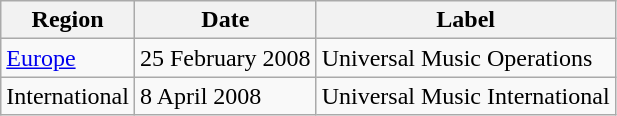<table class="wikitable">
<tr>
<th align="center">Region</th>
<th align="center">Date</th>
<th align="center">Label</th>
</tr>
<tr>
<td align="left"><a href='#'>Europe</a></td>
<td align="left">25 February 2008</td>
<td align="left">Universal Music Operations</td>
</tr>
<tr>
<td align="left">International</td>
<td align="left">8 April 2008</td>
<td align="left">Universal Music International</td>
</tr>
</table>
